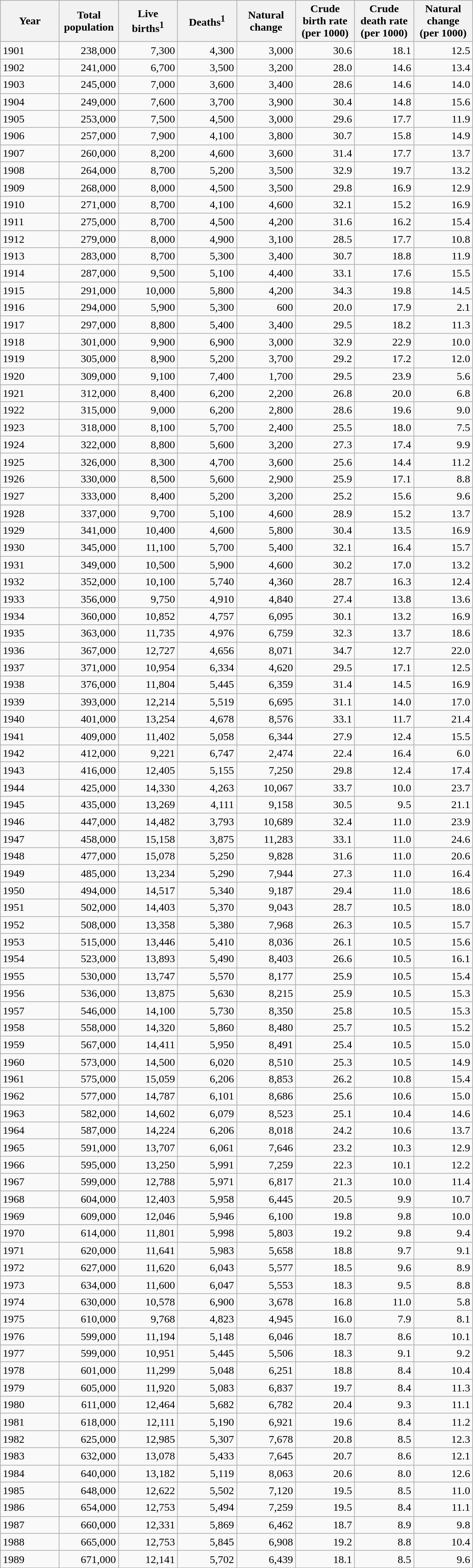<table class="wikitable">
<tr>
<th width="80pt">Year</th>
<th width="80pt">Total population</th>
<th width="80pt">Live births<sup>1</sup></th>
<th width="80pt">Deaths<sup>1</sup></th>
<th width="80pt">Natural change</th>
<th width="80pt">Crude birth rate (per 1000)</th>
<th width="80pt">Crude death rate (per 1000)</th>
<th width="80pt">Natural change (per 1000)</th>
</tr>
<tr>
<td>1901</td>
<td align="right">238,000</td>
<td align="right">7,300</td>
<td align="right">4,300</td>
<td align="right">3,000</td>
<td align="right">30.6</td>
<td align="right">18.1</td>
<td align="right">12.5</td>
</tr>
<tr>
<td>1902</td>
<td align="right">241,000</td>
<td align="right">6,700</td>
<td align="right">3,500</td>
<td align="right">3,200</td>
<td align="right">28.0</td>
<td align="right">14.6</td>
<td align="right">13.4</td>
</tr>
<tr>
<td>1903</td>
<td align="right">245,000</td>
<td align="right">7,000</td>
<td align="right">3,600</td>
<td align="right">3,400</td>
<td align="right">28.6</td>
<td align="right">14.6</td>
<td align="right">14.0</td>
</tr>
<tr>
<td>1904</td>
<td align="right">249,000</td>
<td align="right">7,600</td>
<td align="right">3,700</td>
<td align="right">3,900</td>
<td align="right">30.4</td>
<td align="right">14.8</td>
<td align="right">15.6</td>
</tr>
<tr>
<td>1905</td>
<td align="right">253,000</td>
<td align="right">7,500</td>
<td align="right">4,500</td>
<td align="right">3,000</td>
<td align="right">29.6</td>
<td align="right">17.7</td>
<td align="right">11.9</td>
</tr>
<tr>
<td>1906</td>
<td align="right">257,000</td>
<td align="right">7,900</td>
<td align="right">4,100</td>
<td align="right">3,800</td>
<td align="right">30.7</td>
<td align="right">15.8</td>
<td align="right">14.9</td>
</tr>
<tr>
<td>1907</td>
<td align="right">260,000</td>
<td align="right">8,200</td>
<td align="right">4,600</td>
<td align="right">3,600</td>
<td align="right">31.4</td>
<td align="right">17.7</td>
<td align="right">13.7</td>
</tr>
<tr>
<td>1908</td>
<td align="right">264,000</td>
<td align="right">8,700</td>
<td align="right">5,200</td>
<td align="right">3,500</td>
<td align="right">32.9</td>
<td align="right">19.7</td>
<td align="right">13.2</td>
</tr>
<tr>
<td>1909</td>
<td align="right">268,000</td>
<td align="right">8,000</td>
<td align="right">4,500</td>
<td align="right">3,500</td>
<td align="right">29.8</td>
<td align="right">16.9</td>
<td align="right">12.9</td>
</tr>
<tr>
<td>1910</td>
<td align="right">271,000</td>
<td align="right">8,700</td>
<td align="right">4,100</td>
<td align="right">4,600</td>
<td align="right">32.1</td>
<td align="right">15.2</td>
<td align="right">16.9</td>
</tr>
<tr>
<td>1911</td>
<td align="right">275,000</td>
<td align="right">8,700</td>
<td align="right">4,500</td>
<td align="right">4,200</td>
<td align="right">31.6</td>
<td align="right">16.2</td>
<td align="right">15.4</td>
</tr>
<tr>
<td>1912</td>
<td align="right">279,000</td>
<td align="right">8,000</td>
<td align="right">4,900</td>
<td align="right">3,100</td>
<td align="right">28.5</td>
<td align="right">17.7</td>
<td align="right">10.8</td>
</tr>
<tr>
<td>1913</td>
<td align="right">283,000</td>
<td align="right">8,700</td>
<td align="right">5,300</td>
<td align="right">3,400</td>
<td align="right">30.7</td>
<td align="right">18.8</td>
<td align="right">11.9</td>
</tr>
<tr>
<td>1914</td>
<td align="right">287,000</td>
<td align="right">9,500</td>
<td align="right">5,100</td>
<td align="right">4,400</td>
<td align="right">33.1</td>
<td align="right">17.6</td>
<td align="right">15.5</td>
</tr>
<tr>
<td>1915</td>
<td align="right">291,000</td>
<td align="right">10,000</td>
<td align="right">5,800</td>
<td align="right">4,200</td>
<td align="right">34.3</td>
<td align="right">19.8</td>
<td align="right">14.5</td>
</tr>
<tr>
<td>1916</td>
<td align="right">294,000</td>
<td align="right">5,900</td>
<td align="right">5,300</td>
<td align="right">600</td>
<td align="right">20.0</td>
<td align="right">17.9</td>
<td align="right">2.1</td>
</tr>
<tr>
<td>1917</td>
<td align="right">297,000</td>
<td align="right">8,800</td>
<td align="right">5,400</td>
<td align="right">3,400</td>
<td align="right">29.5</td>
<td align="right">18.2</td>
<td align="right">11.3</td>
</tr>
<tr>
<td>1918</td>
<td align="right">301,000</td>
<td align="right">9,900</td>
<td align="right">6,900</td>
<td align="right">3,000</td>
<td align="right">32.9</td>
<td align="right">22.9</td>
<td align="right">10.0</td>
</tr>
<tr>
<td>1919</td>
<td align="right">305,000</td>
<td align="right">8,900</td>
<td align="right">5,200</td>
<td align="right">3,700</td>
<td align="right">29.2</td>
<td align="right">17.2</td>
<td align="right">12.0</td>
</tr>
<tr>
<td>1920</td>
<td align="right">309,000</td>
<td align="right">9,100</td>
<td align="right">7,400</td>
<td align="right">1,700</td>
<td align="right">29.5</td>
<td align="right">23.9</td>
<td align="right">5.6</td>
</tr>
<tr>
<td>1921</td>
<td align="right">312,000</td>
<td align="right">8,400</td>
<td align="right">6,200</td>
<td align="right">2,200</td>
<td align="right">26.8</td>
<td align="right">20.0</td>
<td align="right">6.8</td>
</tr>
<tr>
<td>1922</td>
<td align="right">315,000</td>
<td align="right">9,000</td>
<td align="right">6,200</td>
<td align="right">2,800</td>
<td align="right">28.6</td>
<td align="right">19.6</td>
<td align="right">9.0</td>
</tr>
<tr>
<td>1923</td>
<td align="right">318,000</td>
<td align="right">8,100</td>
<td align="right">5,700</td>
<td align="right">2,400</td>
<td align="right">25.5</td>
<td align="right">18.0</td>
<td align="right">7.5</td>
</tr>
<tr>
<td>1924</td>
<td align="right">322,000</td>
<td align="right">8,800</td>
<td align="right">5,600</td>
<td align="right">3,200</td>
<td align="right">27.3</td>
<td align="right">17.4</td>
<td align="right">9.9</td>
</tr>
<tr>
<td>1925</td>
<td align="right">326,000</td>
<td align="right">8,300</td>
<td align="right">4,700</td>
<td align="right">3,600</td>
<td align="right">25.6</td>
<td align="right">14.4</td>
<td align="right">11.2</td>
</tr>
<tr>
<td>1926</td>
<td align="right">330,000</td>
<td align="right">8,500</td>
<td align="right">5,600</td>
<td align="right">2,900</td>
<td align="right">25.9</td>
<td align="right">17.1</td>
<td align="right">8.8</td>
</tr>
<tr>
<td>1927</td>
<td align="right">333,000</td>
<td align="right">8,400</td>
<td align="right">5,200</td>
<td align="right">3,200</td>
<td align="right">25.2</td>
<td align="right">15.6</td>
<td align="right">9.6</td>
</tr>
<tr>
<td>1928</td>
<td align="right">337,000</td>
<td align="right">9,700</td>
<td align="right">5,100</td>
<td align="right">4,600</td>
<td align="right">28.9</td>
<td align="right">15.2</td>
<td align="right">13.7</td>
</tr>
<tr>
<td>1929</td>
<td align="right">341,000</td>
<td align="right">10,400</td>
<td align="right">4,600</td>
<td align="right">5,800</td>
<td align="right">30.4</td>
<td align="right">13.5</td>
<td align="right">16.9</td>
</tr>
<tr>
<td>1930</td>
<td align="right">345,000</td>
<td align="right">11,100</td>
<td align="right">5,700</td>
<td align="right">5,400</td>
<td align="right">32.1</td>
<td align="right">16.4</td>
<td align="right">15.7</td>
</tr>
<tr>
<td>1931</td>
<td align="right">349,000</td>
<td align="right">10,500</td>
<td align="right">5,900</td>
<td align="right">4,600</td>
<td align="right">30.2</td>
<td align="right">17.0</td>
<td align="right">13.2</td>
</tr>
<tr>
<td>1932</td>
<td align="right">352,000</td>
<td align="right">10,100</td>
<td align="right">5,740</td>
<td align="right">4,360</td>
<td align="right">28.7</td>
<td align="right">16.3</td>
<td align="right">12.4</td>
</tr>
<tr>
<td>1933</td>
<td align="right">356,000</td>
<td align="right">9,750</td>
<td align="right">4,910</td>
<td align="right">4,840</td>
<td align="right">27.4</td>
<td align="right">13.8</td>
<td align="right">13.6</td>
</tr>
<tr>
<td>1934</td>
<td align="right">360,000</td>
<td align="right">10,852</td>
<td align="right">4,757</td>
<td align="right">6,095</td>
<td align="right">30.1</td>
<td align="right">13.2</td>
<td align="right">16.9</td>
</tr>
<tr>
<td>1935</td>
<td align="right">363,000</td>
<td align="right">11,735</td>
<td align="right">4,976</td>
<td align="right">6,759</td>
<td align="right">32.3</td>
<td align="right">13.7</td>
<td align="right">18.6</td>
</tr>
<tr>
<td>1936</td>
<td align="right">367,000</td>
<td align="right">12,727</td>
<td align="right">4,656</td>
<td align="right">8,071</td>
<td align="right">34.7</td>
<td align="right">12.7</td>
<td align="right">22.0</td>
</tr>
<tr>
<td>1937</td>
<td align="right">371,000</td>
<td align="right">10,954</td>
<td align="right">6,334</td>
<td align="right">4,620</td>
<td align="right">29.5</td>
<td align="right">17.1</td>
<td align="right">12.5</td>
</tr>
<tr>
<td>1938</td>
<td align="right">376,000</td>
<td align="right">11,804</td>
<td align="right">5,445</td>
<td align="right">6,359</td>
<td align="right">31.4</td>
<td align="right">14.5</td>
<td align="right">16.9</td>
</tr>
<tr>
<td>1939</td>
<td align="right">393,000</td>
<td align="right">12,214</td>
<td align="right">5,519</td>
<td align="right">6,695</td>
<td align="right">31.1</td>
<td align="right">14.0</td>
<td align="right">17.0</td>
</tr>
<tr>
<td>1940</td>
<td align="right">401,000</td>
<td align="right">13,254</td>
<td align="right">4,678</td>
<td align="right">8,576</td>
<td align="right">33.1</td>
<td align="right">11.7</td>
<td align="right">21.4</td>
</tr>
<tr>
<td>1941</td>
<td align="right">409,000</td>
<td align="right">11,402</td>
<td align="right">5,058</td>
<td align="right">6,344</td>
<td align="right">27.9</td>
<td align="right">12.4</td>
<td align="right">15.5</td>
</tr>
<tr>
<td>1942</td>
<td align="right">412,000</td>
<td align="right">9,221</td>
<td align="right">6,747</td>
<td align="right">2,474</td>
<td align="right">22.4</td>
<td align="right">16.4</td>
<td align="right">6.0</td>
</tr>
<tr>
<td>1943</td>
<td align="right">416,000</td>
<td align="right">12,405</td>
<td align="right">5,155</td>
<td align="right">7,250</td>
<td align="right">29.8</td>
<td align="right">12.4</td>
<td align="right">17.4</td>
</tr>
<tr>
<td>1944</td>
<td align="right">425,000</td>
<td align="right">14,330</td>
<td align="right">4,263</td>
<td align="right">10,067</td>
<td align="right">33.7</td>
<td align="right">10.0</td>
<td align="right">23.7</td>
</tr>
<tr>
<td>1945</td>
<td align="right">435,000</td>
<td align="right">13,269</td>
<td align="right">4,111</td>
<td align="right">9,158</td>
<td align="right">30.5</td>
<td align="right">9.5</td>
<td align="right">21.1</td>
</tr>
<tr>
<td>1946</td>
<td align="right">447,000</td>
<td align="right">14,482</td>
<td align="right">3,793</td>
<td align="right">10,689</td>
<td align="right">32.4</td>
<td align="right">11.0</td>
<td align="right">23.9</td>
</tr>
<tr>
<td>1947</td>
<td align="right">458,000</td>
<td align="right">15,158</td>
<td align="right">3,875</td>
<td align="right">11,283</td>
<td align="right">33.1</td>
<td align="right">11.0</td>
<td align="right">24.6</td>
</tr>
<tr>
<td>1948</td>
<td align="right">477,000</td>
<td align="right">15,078</td>
<td align="right">5,250</td>
<td align="right">9,828</td>
<td align="right">31.6</td>
<td align="right">11.0</td>
<td align="right">20.6</td>
</tr>
<tr>
<td>1949</td>
<td align="right">485,000</td>
<td align="right">13,234</td>
<td align="right">5,290</td>
<td align="right">7,944</td>
<td align="right">27.3</td>
<td align="right">11.0</td>
<td align="right">16.4</td>
</tr>
<tr>
<td>1950</td>
<td align="right">494,000</td>
<td align="right">14,517</td>
<td align="right">5,340</td>
<td align="right">9,187</td>
<td align="right">29.4</td>
<td align="right">11.0</td>
<td align="right">18.6</td>
</tr>
<tr>
<td>1951</td>
<td align="right">502,000</td>
<td align="right">14,403</td>
<td align="right">5,370</td>
<td align="right">9,043</td>
<td align="right">28.7</td>
<td align="right">10.5</td>
<td align="right">18.0</td>
</tr>
<tr>
<td>1952</td>
<td align="right">508,000</td>
<td align="right">13,358</td>
<td align="right">5,380</td>
<td align="right">7,968</td>
<td align="right">26.3</td>
<td align="right">10.5</td>
<td align="right">15.7</td>
</tr>
<tr>
<td>1953</td>
<td align="right">515,000</td>
<td align="right">13,446</td>
<td align="right">5,410</td>
<td align="right">8,036</td>
<td align="right">26.1</td>
<td align="right">10.5</td>
<td align="right">15.6</td>
</tr>
<tr>
<td>1954</td>
<td align="right">523,000</td>
<td align="right">13,893</td>
<td align="right">5,490</td>
<td align="right">8,403</td>
<td align="right">26.6</td>
<td align="right">10.5</td>
<td align="right">16.1</td>
</tr>
<tr>
<td>1955</td>
<td align="right">530,000</td>
<td align="right">13,747</td>
<td align="right">5,570</td>
<td align="right">8,177</td>
<td align="right">25.9</td>
<td align="right">10.5</td>
<td align="right">15.4</td>
</tr>
<tr>
<td>1956</td>
<td align="right">536,000</td>
<td align="right">13,875</td>
<td align="right">5,630</td>
<td align="right">8,215</td>
<td align="right">25.9</td>
<td align="right">10.5</td>
<td align="right">15.3</td>
</tr>
<tr>
<td>1957</td>
<td align="right">546,000</td>
<td align="right">14,100</td>
<td align="right">5,730</td>
<td align="right">8,350</td>
<td align="right">25.8</td>
<td align="right">10.5</td>
<td align="right">15.3</td>
</tr>
<tr>
<td>1958</td>
<td align="right">558,000</td>
<td align="right">14,320</td>
<td align="right">5,860</td>
<td align="right">8,480</td>
<td align="right">25.7</td>
<td align="right">10.5</td>
<td align="right">15.2</td>
</tr>
<tr>
<td>1959</td>
<td align="right">567,000</td>
<td align="right">14,411</td>
<td align="right">5,950</td>
<td align="right">8,491</td>
<td align="right">25.4</td>
<td align="right">10.5</td>
<td align="right">15.0</td>
</tr>
<tr>
<td>1960</td>
<td align="right">573,000</td>
<td align="right">14,500</td>
<td align="right">6,020</td>
<td align="right">8,510</td>
<td align="right">25.3</td>
<td align="right">10.5</td>
<td align="right">14.9</td>
</tr>
<tr>
<td>1961</td>
<td align="right">575,000</td>
<td align="right">15,059</td>
<td align="right">6,206</td>
<td align="right">8,853</td>
<td align="right">26.2</td>
<td align="right">10.8</td>
<td align="right">15.4</td>
</tr>
<tr>
<td>1962</td>
<td align="right">577,000</td>
<td align="right">14,787</td>
<td align="right">6,101</td>
<td align="right">8,686</td>
<td align="right">25.6</td>
<td align="right">10.6</td>
<td align="right">15.0</td>
</tr>
<tr>
<td>1963</td>
<td align="right">582,000</td>
<td align="right">14,602</td>
<td align="right">6,079</td>
<td align="right">8,523</td>
<td align="right">25.1</td>
<td align="right">10.4</td>
<td align="right">14.6</td>
</tr>
<tr>
<td>1964</td>
<td align="right">587,000</td>
<td align="right">14,224</td>
<td align="right">6,206</td>
<td align="right">8,018</td>
<td align="right">24.2</td>
<td align="right">10.6</td>
<td align="right">13.7</td>
</tr>
<tr>
<td>1965</td>
<td align="right">591,000</td>
<td align="right">13,707</td>
<td align="right">6,061</td>
<td align="right">7,646</td>
<td align="right">23.2</td>
<td align="right">10.3</td>
<td align="right">12.9</td>
</tr>
<tr>
<td>1966</td>
<td align="right">595,000</td>
<td align="right">13,250</td>
<td align="right">5,991</td>
<td align="right">7,259</td>
<td align="right">22.3</td>
<td align="right">10.1</td>
<td align="right">12.2</td>
</tr>
<tr>
<td>1967</td>
<td align="right">599,000</td>
<td align="right">12,788</td>
<td align="right">5,971</td>
<td align="right">6,817</td>
<td align="right">21.3</td>
<td align="right">10.0</td>
<td align="right">11.4</td>
</tr>
<tr>
<td>1968</td>
<td align="right">604,000</td>
<td align="right">12,403</td>
<td align="right">5,958</td>
<td align="right">6,445</td>
<td align="right">20.5</td>
<td align="right">9.9</td>
<td align="right">10.7</td>
</tr>
<tr>
<td>1969</td>
<td align="right">609,000</td>
<td align="right">12,046</td>
<td align="right">5,946</td>
<td align="right">6,100</td>
<td align="right">19.8</td>
<td align="right">9.8</td>
<td align="right">10.0</td>
</tr>
<tr>
<td>1970</td>
<td align="right">614,000</td>
<td align="right">11,801</td>
<td align="right">5,998</td>
<td align="right">5,803</td>
<td align="right">19.2</td>
<td align="right">9.8</td>
<td align="right">9.4</td>
</tr>
<tr>
<td>1971</td>
<td align="right">620,000</td>
<td align="right">11,641</td>
<td align="right">5,983</td>
<td align="right">5,658</td>
<td align="right">18.8</td>
<td align="right">9.7</td>
<td align="right">9.1</td>
</tr>
<tr>
<td>1972</td>
<td align="right">627,000</td>
<td align="right">11,620</td>
<td align="right">6,043</td>
<td align="right">5,577</td>
<td align="right">18.5</td>
<td align="right">9.6</td>
<td align="right">8.9</td>
</tr>
<tr>
<td>1973</td>
<td align="right">634,000</td>
<td align="right">11,600</td>
<td align="right">6,047</td>
<td align="right">5,553</td>
<td align="right">18.3</td>
<td align="right">9.5</td>
<td align="right">8.8</td>
</tr>
<tr>
<td>1974</td>
<td align="right">630,000</td>
<td align="right">10,578</td>
<td align="right">6,900</td>
<td align="right">3,678</td>
<td align="right">16.8</td>
<td align="right">11.0</td>
<td align="right">5.8</td>
</tr>
<tr>
<td>1975</td>
<td align="right">610,000</td>
<td align="right">9,768</td>
<td align="right">4,823</td>
<td align="right">4,945</td>
<td align="right">16.0</td>
<td align="right">7.9</td>
<td align="right">8.1</td>
</tr>
<tr>
<td>1976</td>
<td align="right">599,000</td>
<td align="right">11,194</td>
<td align="right">5,148</td>
<td align="right">6,046</td>
<td align="right">18.7</td>
<td align="right">8.6</td>
<td align="right">10.1</td>
</tr>
<tr>
<td>1977</td>
<td align="right">599,000</td>
<td align="right">10,951</td>
<td align="right">5,445</td>
<td align="right">5,506</td>
<td align="right">18.3</td>
<td align="right">9.1</td>
<td align="right">9.2</td>
</tr>
<tr>
<td>1978</td>
<td align="right">601,000</td>
<td align="right">11,299</td>
<td align="right">5,048</td>
<td align="right">6,251</td>
<td align="right">18.8</td>
<td align="right">8.4</td>
<td align="right">10.4</td>
</tr>
<tr>
<td>1979</td>
<td align="right">605,000</td>
<td align="right">11,920</td>
<td align="right">5,083</td>
<td align="right">6,837</td>
<td align="right">19.7</td>
<td align="right">8.4</td>
<td align="right">11.3</td>
</tr>
<tr>
<td>1980</td>
<td align="right">611,000</td>
<td align="right">12,464</td>
<td align="right">5,682</td>
<td align="right">6,782</td>
<td align="right">20.4</td>
<td align="right">9.3</td>
<td align="right">11.1</td>
</tr>
<tr>
<td>1981</td>
<td align="right">618,000</td>
<td align="right">12,111</td>
<td align="right">5,190</td>
<td align="right">6,921</td>
<td align="right">19.6</td>
<td align="right">8.4</td>
<td align="right">11.2</td>
</tr>
<tr>
<td>1982</td>
<td align="right">625,000</td>
<td align="right">12,985</td>
<td align="right">5,307</td>
<td align="right">7,678</td>
<td align="right">20.8</td>
<td align="right">8.5</td>
<td align="right">12.3</td>
</tr>
<tr>
<td>1983</td>
<td align="right">632,000</td>
<td align="right">13,078</td>
<td align="right">5,433</td>
<td align="right">7,645</td>
<td align="right">20.7</td>
<td align="right">8.6</td>
<td align="right">12.1</td>
</tr>
<tr>
<td>1984</td>
<td align="right">640,000</td>
<td align="right">13,182</td>
<td align="right">5,119</td>
<td align="right">8,063</td>
<td align="right">20.6</td>
<td align="right">8.0</td>
<td align="right">12.6</td>
</tr>
<tr>
<td>1985</td>
<td align="right">648,000</td>
<td align="right">12,622</td>
<td align="right">5,502</td>
<td align="right">7,120</td>
<td align="right">19.5</td>
<td align="right">8.5</td>
<td align="right">11.0</td>
</tr>
<tr>
<td>1986</td>
<td align="right">654,000</td>
<td align="right">12,753</td>
<td align="right">5,494</td>
<td align="right">7,259</td>
<td align="right">19.5</td>
<td align="right">8.4</td>
<td align="right">11.1</td>
</tr>
<tr>
<td>1987</td>
<td align="right">660,000</td>
<td align="right">12,331</td>
<td align="right">5,869</td>
<td align="right">6,462</td>
<td align="right">18.7</td>
<td align="right">8.9</td>
<td align="right">9.8</td>
</tr>
<tr>
<td>1988</td>
<td align="right">665,000</td>
<td align="right">12,753</td>
<td align="right">5,845</td>
<td align="right">6,908</td>
<td align="right">19.2</td>
<td align="right">8.8</td>
<td align="right">10.4</td>
</tr>
<tr>
<td>1989</td>
<td align="right">671,000</td>
<td align="right">12,141</td>
<td align="right">5,702</td>
<td align="right">6,439</td>
<td align="right">18.1</td>
<td align="right">8.5</td>
<td align="right">9.6</td>
</tr>
</table>
